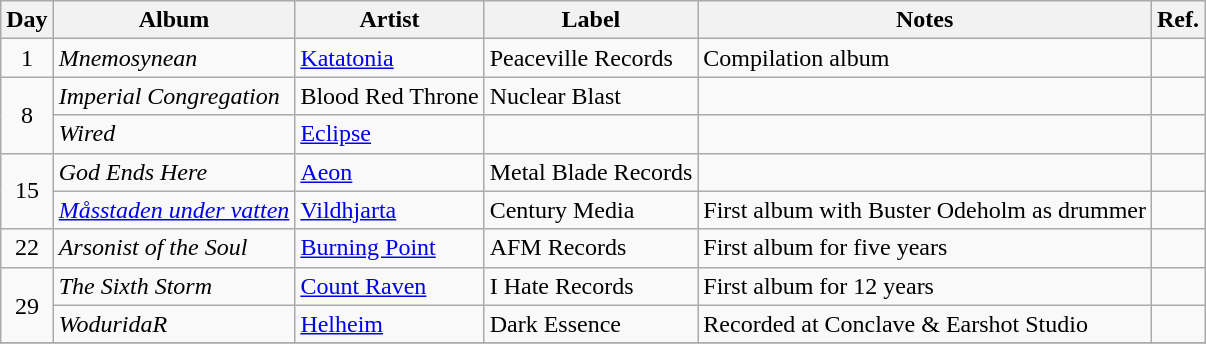<table class="wikitable">
<tr>
<th>Day</th>
<th>Album</th>
<th>Artist</th>
<th>Label</th>
<th>Notes</th>
<th>Ref.</th>
</tr>
<tr>
<td rowspan="1" style="text-align:center;">1</td>
<td><em>Mnemosynean</em></td>
<td><a href='#'>Katatonia</a></td>
<td>Peaceville Records</td>
<td>Compilation album</td>
<td></td>
</tr>
<tr>
<td rowspan="2" style="text-align:center;">8</td>
<td><em>Imperial Congregation</em></td>
<td>Blood Red Throne</td>
<td>Nuclear Blast</td>
<td></td>
<td></td>
</tr>
<tr>
<td><em>Wired</em></td>
<td><a href='#'>Eclipse</a></td>
<td></td>
<td></td>
<td></td>
</tr>
<tr>
<td rowspan="2" style="text-align:center;">15</td>
<td><em>God Ends Here</em></td>
<td><a href='#'>Aeon</a></td>
<td>Metal Blade Records</td>
<td></td>
<td></td>
</tr>
<tr>
<td><em><a href='#'>Måsstaden under vatten</a></em></td>
<td><a href='#'>Vildhjarta</a></td>
<td>Century Media</td>
<td>First album with Buster Odeholm as drummer</td>
<td></td>
</tr>
<tr>
<td rowspan="1" style="text-align:center;">22</td>
<td><em>Arsonist of the Soul</em></td>
<td><a href='#'>Burning Point</a></td>
<td>AFM Records</td>
<td>First album for five years</td>
<td></td>
</tr>
<tr>
<td rowspan="2" style="text-align:center;">29</td>
<td><em>The Sixth Storm</em></td>
<td><a href='#'>Count Raven</a></td>
<td>I Hate Records</td>
<td>First album for 12 years</td>
<td></td>
</tr>
<tr>
<td><em>WoduridaR</em></td>
<td><a href='#'>Helheim</a></td>
<td>Dark Essence</td>
<td>Recorded at Conclave & Earshot Studio</td>
<td></td>
</tr>
<tr>
</tr>
</table>
